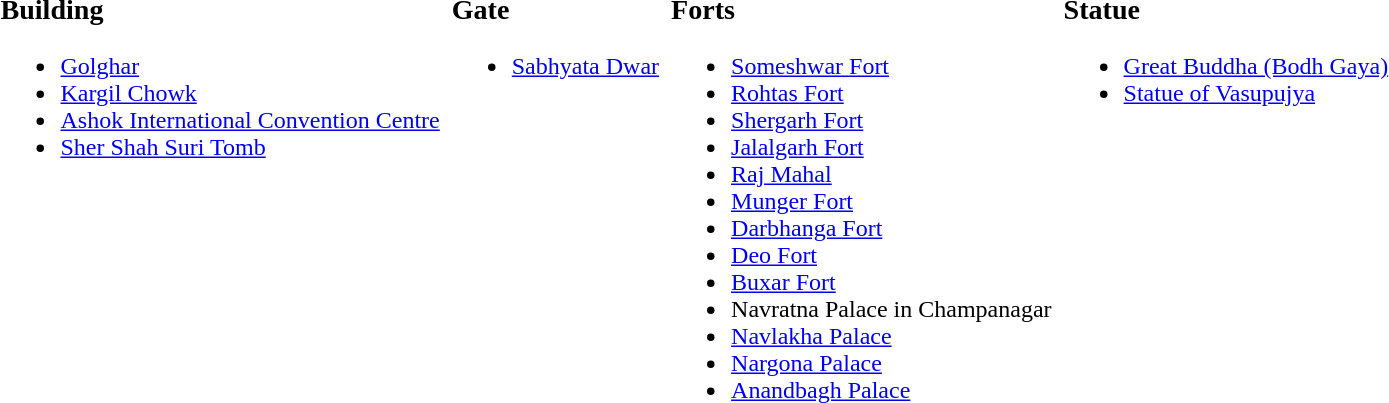<table>
<tr>
<td valign="top"><br><h3>Building</h3><ul><li><a href='#'>Golghar</a></li><li><a href='#'>Kargil Chowk</a></li><li><a href='#'>Ashok International Convention Centre</a></li><li><a href='#'>Sher Shah Suri Tomb</a></li></ul></td>
<td valign="top"></td>
<td valign="top"><br><h3>Gate</h3><ul><li><a href='#'>Sabhyata Dwar</a></li></ul></td>
<td valign="top"></td>
<td valign="top"><br><h3>Forts</h3><ul><li><a href='#'>Someshwar Fort</a></li><li><a href='#'>Rohtas Fort</a></li><li><a href='#'>Shergarh Fort</a></li><li><a href='#'>Jalalgarh Fort</a></li><li><a href='#'>Raj Mahal</a></li><li><a href='#'>Munger Fort</a></li><li><a href='#'>Darbhanga Fort</a></li><li><a href='#'>Deo Fort</a></li><li><a href='#'>Buxar Fort</a></li><li>Navratna Palace in Champanagar</li><li><a href='#'>Navlakha Palace</a></li><li><a href='#'>Nargona Palace</a></li><li><a href='#'>Anandbagh Palace</a></li></ul></td>
<td valign="top"></td>
<td valign="top"><br><h3>Statue</h3><ul><li><a href='#'>Great Buddha (Bodh Gaya)</a></li><li><a href='#'>Statue of Vasupujya</a></li></ul></td>
</tr>
</table>
